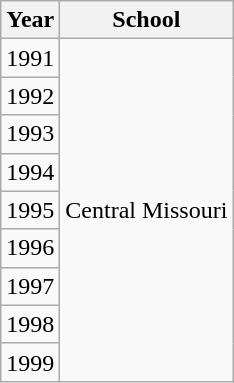<table class="wikitable" style="text-align:center">
<tr>
<th>Year</th>
<th>School</th>
</tr>
<tr>
<td>1991</td>
<td rowspan=9>Central Missouri</td>
</tr>
<tr>
<td>1992</td>
</tr>
<tr>
<td>1993</td>
</tr>
<tr>
<td>1994</td>
</tr>
<tr>
<td>1995</td>
</tr>
<tr>
<td>1996</td>
</tr>
<tr>
<td>1997</td>
</tr>
<tr>
<td>1998</td>
</tr>
<tr>
<td>1999</td>
</tr>
</table>
